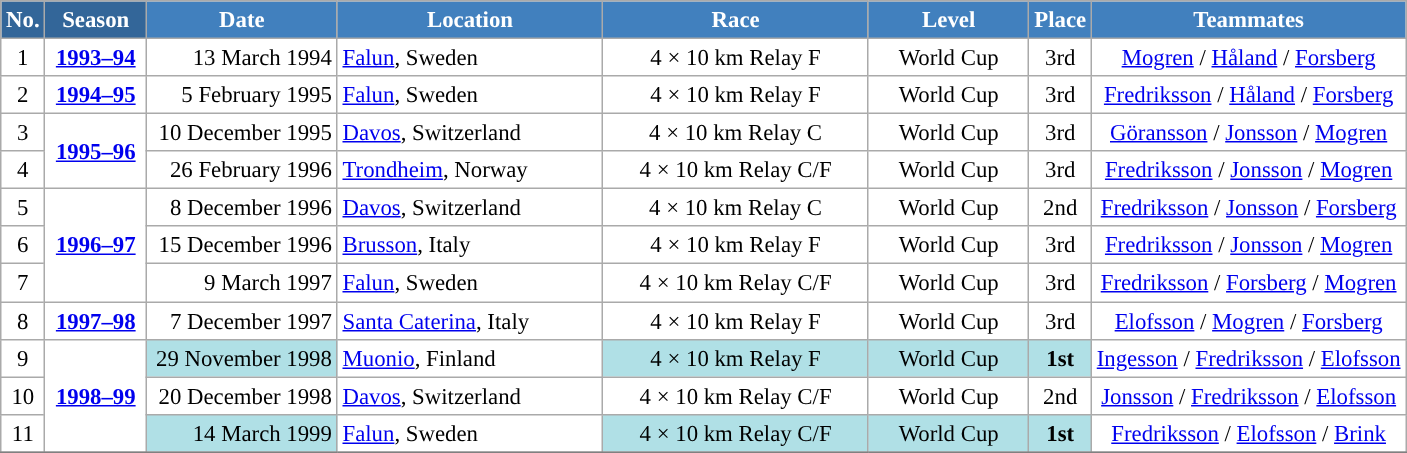<table class="wikitable sortable" style="font-size:95%; text-align:center; border:grey solid 1px; border-collapse:collapse; background:#ffffff;">
<tr style="background:#efefef;">
<th style="background-color:#369; color:white;">No.</th>
<th style="background-color:#369; color:white;">Season</th>
<th style="background-color:#4180be; color:white; width:120px;">Date</th>
<th style="background-color:#4180be; color:white; width:170px;">Location</th>
<th style="background-color:#4180be; color:white; width:170px;">Race</th>
<th style="background-color:#4180be; color:white; width:100px;">Level</th>
<th style="background-color:#4180be; color:white;">Place</th>
<th style="background-color:#4180be; color:white;">Teammates</th>
</tr>
<tr>
<td align=center>1</td>
<td rowspan=1 align=center><strong> <a href='#'>1993–94</a> </strong></td>
<td align=right>13 March 1994</td>
<td align=left> <a href='#'>Falun</a>, Sweden</td>
<td>4 × 10 km Relay F</td>
<td>World Cup</td>
<td>3rd</td>
<td><a href='#'>Mogren</a> / <a href='#'>Håland</a> / <a href='#'>Forsberg</a></td>
</tr>
<tr>
<td align=center>2</td>
<td rowspan=1 align=center><strong> <a href='#'>1994–95</a> </strong></td>
<td align=right>5 February 1995</td>
<td align=left> <a href='#'>Falun</a>, Sweden</td>
<td>4 × 10 km Relay F</td>
<td>World Cup</td>
<td>3rd</td>
<td><a href='#'>Fredriksson</a> / <a href='#'>Håland</a> / <a href='#'>Forsberg</a></td>
</tr>
<tr>
<td align=center>3</td>
<td rowspan=2 align=center><strong> <a href='#'>1995–96</a> </strong></td>
<td align=right>10 December 1995</td>
<td align=left> <a href='#'>Davos</a>, Switzerland</td>
<td>4 × 10 km Relay C</td>
<td>World Cup</td>
<td>3rd</td>
<td><a href='#'>Göransson</a> / <a href='#'>Jonsson</a> / <a href='#'>Mogren</a></td>
</tr>
<tr>
<td align=center>4</td>
<td align=right>26 February 1996</td>
<td align=left> <a href='#'>Trondheim</a>, Norway</td>
<td>4 × 10 km Relay C/F</td>
<td>World Cup</td>
<td>3rd</td>
<td><a href='#'>Fredriksson</a> / <a href='#'>Jonsson</a> / <a href='#'>Mogren</a></td>
</tr>
<tr>
<td align=center>5</td>
<td rowspan=3 align=center><strong> <a href='#'>1996–97</a> </strong></td>
<td align=right>8 December 1996</td>
<td align=left> <a href='#'>Davos</a>, Switzerland</td>
<td>4 × 10 km Relay C</td>
<td>World Cup</td>
<td>2nd</td>
<td><a href='#'>Fredriksson</a> / <a href='#'>Jonsson</a> / <a href='#'>Forsberg</a></td>
</tr>
<tr>
<td align=center>6</td>
<td align=right>15 December 1996</td>
<td align=left> <a href='#'>Brusson</a>, Italy</td>
<td>4 × 10 km Relay F</td>
<td>World Cup</td>
<td>3rd</td>
<td><a href='#'>Fredriksson</a> / <a href='#'>Jonsson</a> / <a href='#'>Mogren</a></td>
</tr>
<tr>
<td align=center>7</td>
<td align=right>9 March 1997</td>
<td align=left> <a href='#'>Falun</a>, Sweden</td>
<td>4 × 10 km Relay C/F</td>
<td>World Cup</td>
<td>3rd</td>
<td><a href='#'>Fredriksson</a> / <a href='#'>Forsberg</a> / <a href='#'>Mogren</a></td>
</tr>
<tr>
<td align=center>8</td>
<td rowspan=1 align=center><strong> <a href='#'>1997–98</a> </strong></td>
<td align=right>7 December 1997</td>
<td align=left> <a href='#'>Santa Caterina</a>, Italy</td>
<td>4 × 10 km Relay F</td>
<td>World Cup</td>
<td>3rd</td>
<td><a href='#'>Elofsson</a> / <a href='#'>Mogren</a> / <a href='#'>Forsberg</a></td>
</tr>
<tr>
<td align=center>9</td>
<td rowspan=3 align=center><strong><a href='#'>1998–99</a></strong></td>
<td bgcolor="#BOEOE6" align=right>29 November 1998</td>
<td align=left> <a href='#'>Muonio</a>, Finland</td>
<td bgcolor="#BOEOE6">4 × 10 km Relay F</td>
<td bgcolor="#BOEOE6">World Cup</td>
<td bgcolor="#BOEOE6"><strong>1st</strong></td>
<td><a href='#'>Ingesson</a> / <a href='#'>Fredriksson</a> / <a href='#'>Elofsson</a></td>
</tr>
<tr>
<td align=center>10</td>
<td align=right>20 December 1998</td>
<td align=left> <a href='#'>Davos</a>, Switzerland</td>
<td>4 × 10 km Relay C/F</td>
<td>World Cup</td>
<td>2nd</td>
<td><a href='#'>Jonsson</a> / <a href='#'>Fredriksson</a> / <a href='#'>Elofsson</a></td>
</tr>
<tr>
<td align=center>11</td>
<td bgcolor="#BOEOE6" align=right>14 March 1999</td>
<td align=left> <a href='#'>Falun</a>, Sweden</td>
<td bgcolor="#BOEOE6">4 × 10 km Relay C/F</td>
<td bgcolor="#BOEOE6">World Cup</td>
<td bgcolor="#BOEOE6"><strong>1st</strong></td>
<td><a href='#'>Fredriksson</a> / <a href='#'>Elofsson</a> / <a href='#'>Brink</a></td>
</tr>
<tr>
</tr>
</table>
